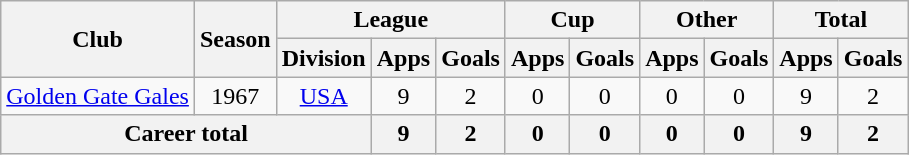<table class="wikitable" style="text-align: center">
<tr>
<th rowspan="2">Club</th>
<th rowspan="2">Season</th>
<th colspan="3">League</th>
<th colspan="2">Cup</th>
<th colspan="2">Other</th>
<th colspan="2">Total</th>
</tr>
<tr>
<th>Division</th>
<th>Apps</th>
<th>Goals</th>
<th>Apps</th>
<th>Goals</th>
<th>Apps</th>
<th>Goals</th>
<th>Apps</th>
<th>Goals</th>
</tr>
<tr>
<td><a href='#'>Golden Gate Gales</a></td>
<td>1967</td>
<td><a href='#'>USA</a></td>
<td>9</td>
<td>2</td>
<td>0</td>
<td>0</td>
<td>0</td>
<td>0</td>
<td>9</td>
<td>2</td>
</tr>
<tr>
<th colspan="3"><strong>Career total</strong></th>
<th>9</th>
<th>2</th>
<th>0</th>
<th>0</th>
<th>0</th>
<th>0</th>
<th>9</th>
<th>2</th>
</tr>
</table>
